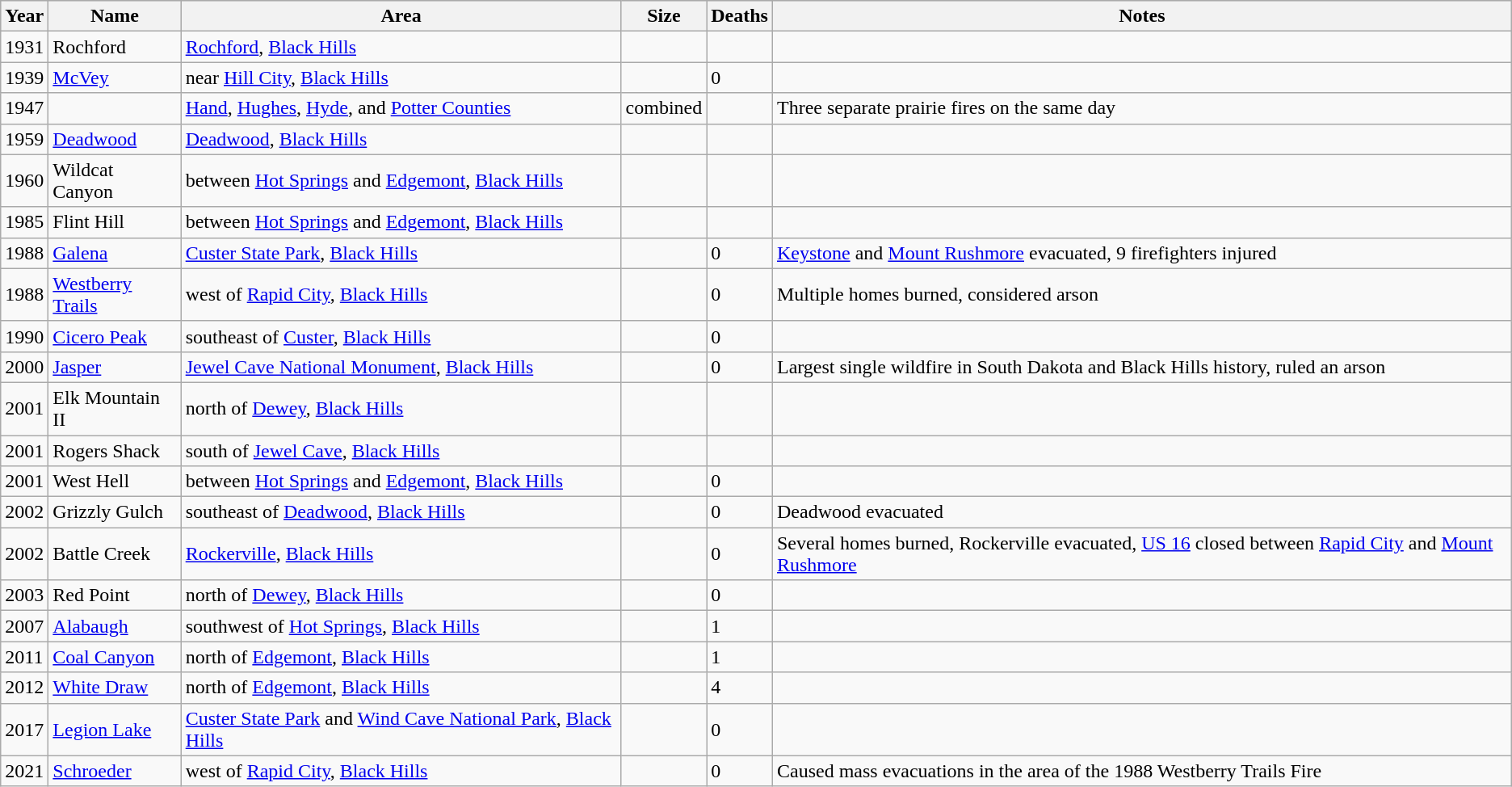<table class="sortable wikitable">
<tr style="background:#ccc;">
<th>Year</th>
<th>Name</th>
<th>Area</th>
<th align=center data-sort-type=number>Size</th>
<th>Deaths</th>
<th>Notes</th>
</tr>
<tr>
<td>1931</td>
<td>Rochford</td>
<td><a href='#'>Rochford</a>, <a href='#'>Black Hills</a></td>
<td></td>
<td></td>
<td></td>
</tr>
<tr>
<td>1939</td>
<td><a href='#'>McVey</a></td>
<td>near <a href='#'>Hill City</a>, <a href='#'>Black Hills</a></td>
<td></td>
<td>0</td>
<td></td>
</tr>
<tr>
<td>1947</td>
<td></td>
<td><a href='#'>Hand</a>, <a href='#'>Hughes</a>, <a href='#'>Hyde</a>, and <a href='#'>Potter Counties</a></td>
<td> combined</td>
<td></td>
<td>Three separate prairie fires on the same day</td>
</tr>
<tr>
<td>1959</td>
<td><a href='#'>Deadwood</a></td>
<td><a href='#'>Deadwood</a>, <a href='#'>Black Hills</a></td>
<td></td>
<td></td>
<td></td>
</tr>
<tr>
<td>1960</td>
<td>Wildcat Canyon</td>
<td>between <a href='#'>Hot Springs</a> and <a href='#'>Edgemont</a>, <a href='#'>Black Hills</a></td>
<td></td>
<td></td>
<td></td>
</tr>
<tr>
<td>1985</td>
<td>Flint Hill</td>
<td>between <a href='#'>Hot Springs</a> and <a href='#'>Edgemont</a>, <a href='#'>Black Hills</a></td>
<td></td>
<td></td>
<td></td>
</tr>
<tr>
<td>1988</td>
<td><a href='#'>Galena</a></td>
<td><a href='#'>Custer State Park</a>, <a href='#'>Black Hills</a></td>
<td></td>
<td>0</td>
<td><a href='#'>Keystone</a> and <a href='#'>Mount Rushmore</a> evacuated, 9 firefighters injured</td>
</tr>
<tr>
<td>1988</td>
<td><a href='#'>Westberry Trails</a></td>
<td>west of <a href='#'>Rapid City</a>, <a href='#'>Black Hills</a></td>
<td></td>
<td>0</td>
<td>Multiple homes burned, considered arson</td>
</tr>
<tr>
<td>1990</td>
<td><a href='#'>Cicero Peak</a></td>
<td>southeast of <a href='#'>Custer</a>, <a href='#'>Black Hills</a></td>
<td></td>
<td>0</td>
<td></td>
</tr>
<tr>
<td>2000</td>
<td><a href='#'>Jasper</a></td>
<td><a href='#'>Jewel Cave National Monument</a>, <a href='#'>Black Hills</a></td>
<td></td>
<td>0</td>
<td>Largest single wildfire in South Dakota and Black Hills history, ruled an arson</td>
</tr>
<tr>
<td>2001</td>
<td>Elk Mountain II</td>
<td>north of <a href='#'>Dewey</a>, <a href='#'>Black Hills</a></td>
<td></td>
<td></td>
<td></td>
</tr>
<tr>
<td>2001</td>
<td>Rogers Shack</td>
<td>south of <a href='#'>Jewel Cave</a>, <a href='#'>Black Hills</a></td>
<td></td>
<td></td>
<td></td>
</tr>
<tr>
<td>2001</td>
<td>West Hell</td>
<td>between <a href='#'>Hot Springs</a> and <a href='#'>Edgemont</a>, <a href='#'>Black Hills</a></td>
<td></td>
<td>0</td>
<td></td>
</tr>
<tr>
<td>2002</td>
<td>Grizzly Gulch</td>
<td>southeast of <a href='#'>Deadwood</a>, <a href='#'>Black Hills</a></td>
<td></td>
<td>0</td>
<td>Deadwood evacuated</td>
</tr>
<tr>
<td>2002</td>
<td>Battle Creek</td>
<td><a href='#'>Rockerville</a>, <a href='#'>Black Hills</a></td>
<td></td>
<td>0</td>
<td>Several homes burned, Rockerville evacuated, <a href='#'>US 16</a> closed between <a href='#'>Rapid City</a> and <a href='#'>Mount Rushmore</a></td>
</tr>
<tr>
<td>2003</td>
<td>Red Point</td>
<td>north of <a href='#'>Dewey</a>, <a href='#'>Black Hills</a></td>
<td></td>
<td>0</td>
<td></td>
</tr>
<tr>
<td>2007</td>
<td><a href='#'>Alabaugh</a></td>
<td>southwest of <a href='#'>Hot Springs</a>, <a href='#'>Black Hills</a></td>
<td></td>
<td>1</td>
<td></td>
</tr>
<tr>
<td>2011</td>
<td><a href='#'>Coal Canyon</a></td>
<td>north of <a href='#'>Edgemont</a>, <a href='#'>Black Hills</a></td>
<td></td>
<td>1</td>
<td></td>
</tr>
<tr>
<td>2012</td>
<td><a href='#'>White Draw</a></td>
<td>north of <a href='#'>Edgemont</a>, <a href='#'>Black Hills</a></td>
<td></td>
<td>4</td>
<td></td>
</tr>
<tr>
<td>2017</td>
<td><a href='#'>Legion Lake</a></td>
<td><a href='#'>Custer State Park</a> and <a href='#'>Wind Cave National Park</a>, <a href='#'>Black Hills</a></td>
<td></td>
<td>0</td>
<td></td>
</tr>
<tr>
<td>2021</td>
<td><a href='#'>Schroeder</a></td>
<td>west of <a href='#'>Rapid City</a>, <a href='#'>Black Hills</a></td>
<td></td>
<td>0</td>
<td>Caused mass evacuations in the area of the 1988 Westberry Trails Fire</td>
</tr>
</table>
